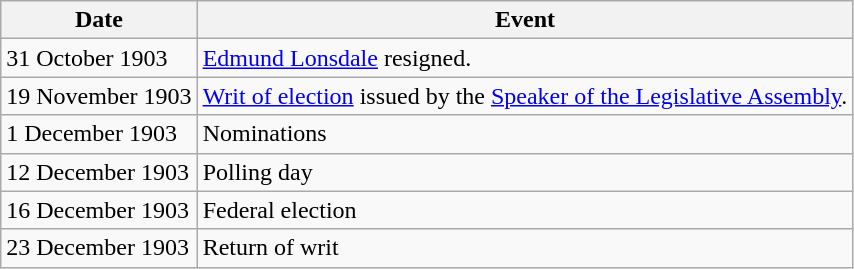<table class="wikitable">
<tr>
<th>Date</th>
<th>Event</th>
</tr>
<tr>
<td>31 October 1903</td>
<td><a href='#'>Edmund Lonsdale</a> resigned.</td>
</tr>
<tr>
<td>19 November 1903</td>
<td><a href='#'>Writ of election</a> issued by the <a href='#'>Speaker of the Legislative Assembly</a>.</td>
</tr>
<tr>
<td>1 December 1903</td>
<td>Nominations</td>
</tr>
<tr>
<td>12 December 1903</td>
<td>Polling day</td>
</tr>
<tr>
<td>16 December 1903</td>
<td>Federal election</td>
</tr>
<tr>
<td>23 December 1903</td>
<td>Return of writ</td>
</tr>
</table>
